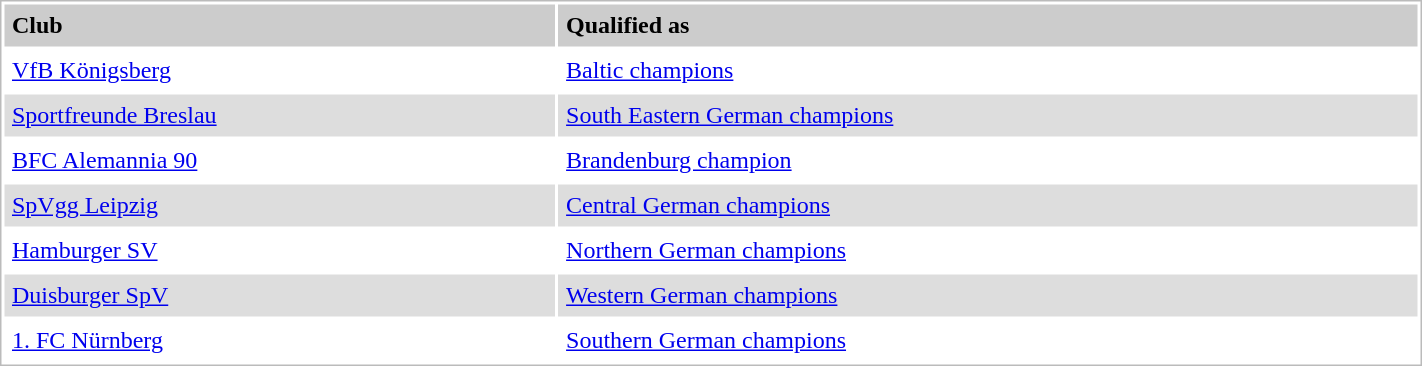<table style="border:1px solid #bbb;background:#fff;" cellpadding="5" cellspacing="2" width="75%">
<tr style="background:#ccc;font-weight:bold">
<td>Club</td>
<td>Qualified as</td>
</tr>
<tr>
<td><a href='#'>VfB Königsberg</a></td>
<td><a href='#'>Baltic champions</a></td>
</tr>
<tr style="background:#ddd">
<td><a href='#'>Sportfreunde Breslau</a></td>
<td><a href='#'>South Eastern German champions</a></td>
</tr>
<tr>
<td><a href='#'>BFC Alemannia 90</a></td>
<td><a href='#'>Brandenburg champion</a></td>
</tr>
<tr style="background:#ddd">
<td><a href='#'>SpVgg Leipzig</a></td>
<td><a href='#'>Central German champions</a></td>
</tr>
<tr>
<td><a href='#'>Hamburger SV</a></td>
<td><a href='#'>Northern German champions</a></td>
</tr>
<tr style="background:#ddd">
<td><a href='#'>Duisburger SpV</a></td>
<td><a href='#'>Western German champions</a></td>
</tr>
<tr>
<td><a href='#'>1. FC Nürnberg</a></td>
<td><a href='#'>Southern German champions</a></td>
</tr>
</table>
